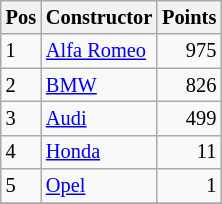<table class="wikitable"   style="font-size:   85%;">
<tr>
<th>Pos</th>
<th>Constructor</th>
<th>Points</th>
</tr>
<tr>
<td>1</td>
<td> <a href='#'>Alfa Romeo</a></td>
<td align="right">975</td>
</tr>
<tr>
<td>2</td>
<td> <a href='#'>BMW</a></td>
<td align="right">826</td>
</tr>
<tr>
<td>3</td>
<td> <a href='#'>Audi</a></td>
<td align="right">499</td>
</tr>
<tr>
<td>4</td>
<td> <a href='#'>Honda</a></td>
<td align="right">11</td>
</tr>
<tr>
<td>5</td>
<td> <a href='#'>Opel</a></td>
<td align="right">1</td>
</tr>
<tr>
</tr>
</table>
